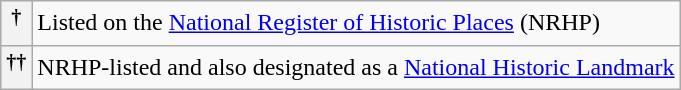<table class="wikitable">
<tr>
<th><sup>†</sup></th>
<td>Listed on the <a href='#'>National Register of Historic Places</a> (NRHP)</td>
</tr>
<tr>
<th><sup>††</sup></th>
<td>NRHP-listed and also designated as a <a href='#'>National Historic Landmark</a></td>
</tr>
</table>
